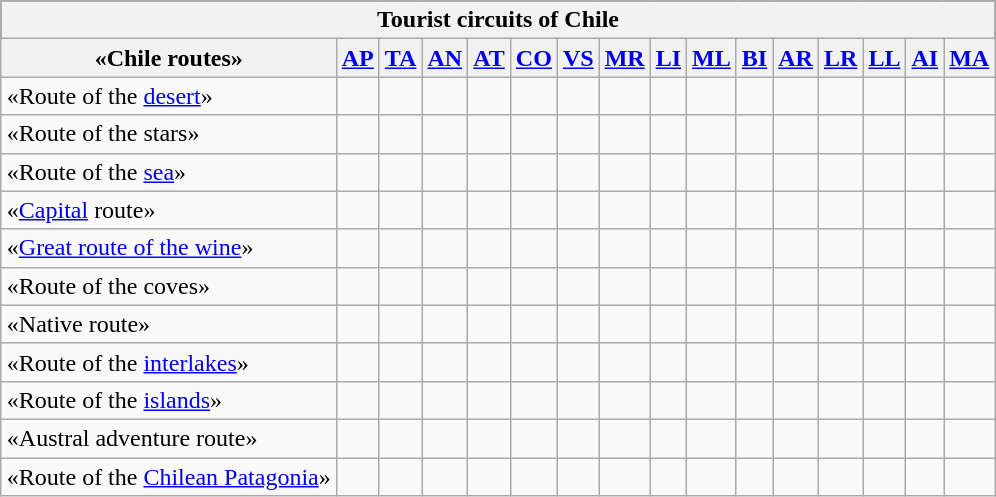<table class="wikitable sortable" style="margin:1em auto">
<tr style="background:#000000; color:#000000;">
<th colspan=16>Tourist circuits of Chile</th>
</tr>
<tr>
<th>«Chile routes»</th>
<th><a href='#'>AP</a></th>
<th><a href='#'>TA</a></th>
<th><a href='#'>AN</a></th>
<th><a href='#'>AT</a></th>
<th><a href='#'>CO</a></th>
<th><a href='#'>VS</a></th>
<th><a href='#'>MR</a></th>
<th><a href='#'>LI</a></th>
<th><a href='#'>ML</a></th>
<th><a href='#'>BI</a></th>
<th><a href='#'>AR</a></th>
<th><a href='#'>LR</a></th>
<th><a href='#'>LL</a></th>
<th><a href='#'>AI</a></th>
<th><a href='#'>MA</a></th>
</tr>
<tr>
<td>«Route of the <a href='#'>desert</a>»</td>
<td></td>
<td></td>
<td></td>
<td></td>
<td></td>
<td></td>
<td></td>
<td></td>
<td></td>
<td></td>
<td></td>
<td></td>
<td></td>
<td></td>
<td></td>
</tr>
<tr>
<td>«Route of the stars»</td>
<td></td>
<td></td>
<td></td>
<td></td>
<td></td>
<td></td>
<td></td>
<td></td>
<td></td>
<td></td>
<td></td>
<td></td>
<td></td>
<td></td>
<td></td>
</tr>
<tr>
<td>«Route of the <a href='#'>sea</a>»</td>
<td></td>
<td></td>
<td></td>
<td></td>
<td></td>
<td></td>
<td></td>
<td></td>
<td></td>
<td></td>
<td></td>
<td></td>
<td></td>
<td></td>
<td></td>
</tr>
<tr>
<td>«<a href='#'>Capital</a> route»</td>
<td></td>
<td></td>
<td></td>
<td></td>
<td></td>
<td></td>
<td></td>
<td></td>
<td></td>
<td></td>
<td></td>
<td></td>
<td></td>
<td></td>
<td></td>
</tr>
<tr>
<td>«<a href='#'>Great route of the wine</a>»</td>
<td></td>
<td></td>
<td></td>
<td></td>
<td></td>
<td></td>
<td></td>
<td></td>
<td></td>
<td></td>
<td></td>
<td></td>
<td></td>
<td></td>
<td></td>
</tr>
<tr>
<td>«Route of the coves»</td>
<td></td>
<td></td>
<td></td>
<td></td>
<td></td>
<td></td>
<td></td>
<td></td>
<td></td>
<td></td>
<td></td>
<td></td>
<td></td>
<td></td>
<td></td>
</tr>
<tr>
<td>«Native route»</td>
<td></td>
<td></td>
<td></td>
<td></td>
<td></td>
<td></td>
<td></td>
<td></td>
<td></td>
<td></td>
<td></td>
<td></td>
<td></td>
<td></td>
<td></td>
</tr>
<tr>
<td>«Route of the <a href='#'>interlakes</a>»</td>
<td></td>
<td></td>
<td></td>
<td></td>
<td></td>
<td></td>
<td></td>
<td></td>
<td></td>
<td></td>
<td></td>
<td></td>
<td></td>
<td></td>
<td></td>
</tr>
<tr>
<td>«Route of the <a href='#'>islands</a>»</td>
<td></td>
<td></td>
<td></td>
<td></td>
<td></td>
<td></td>
<td></td>
<td></td>
<td></td>
<td></td>
<td></td>
<td></td>
<td></td>
<td></td>
<td></td>
</tr>
<tr>
<td>«Austral adventure route»</td>
<td></td>
<td></td>
<td></td>
<td></td>
<td></td>
<td></td>
<td></td>
<td></td>
<td></td>
<td></td>
<td></td>
<td></td>
<td></td>
<td></td>
<td></td>
</tr>
<tr>
<td>«Route of the <a href='#'>Chilean Patagonia</a>»</td>
<td></td>
<td></td>
<td></td>
<td></td>
<td></td>
<td></td>
<td></td>
<td></td>
<td></td>
<td></td>
<td></td>
<td></td>
<td></td>
<td></td>
<td></td>
</tr>
</table>
